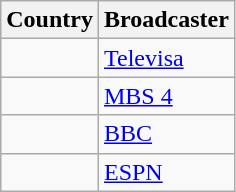<table class="wikitable">
<tr>
<th align=center>Country</th>
<th align=center>Broadcaster</th>
</tr>
<tr>
<td></td>
<td><a href='#'>Televisa</a></td>
</tr>
<tr>
<td></td>
<td><a href='#'>MBS 4</a></td>
</tr>
<tr>
<td></td>
<td><a href='#'>BBC</a></td>
</tr>
<tr>
<td></td>
<td><a href='#'>ESPN</a></td>
</tr>
</table>
